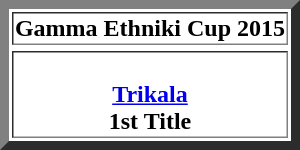<table border="6" style="text-align:center;margin: 0 auto;">
<tr>
<th>Gamma Ethniki Cup 2015</th>
</tr>
<tr>
</tr>
<tr>
<td><br><strong><a href='#'>Trikala</a></strong><br><strong>1st Title</strong></td>
</tr>
</table>
